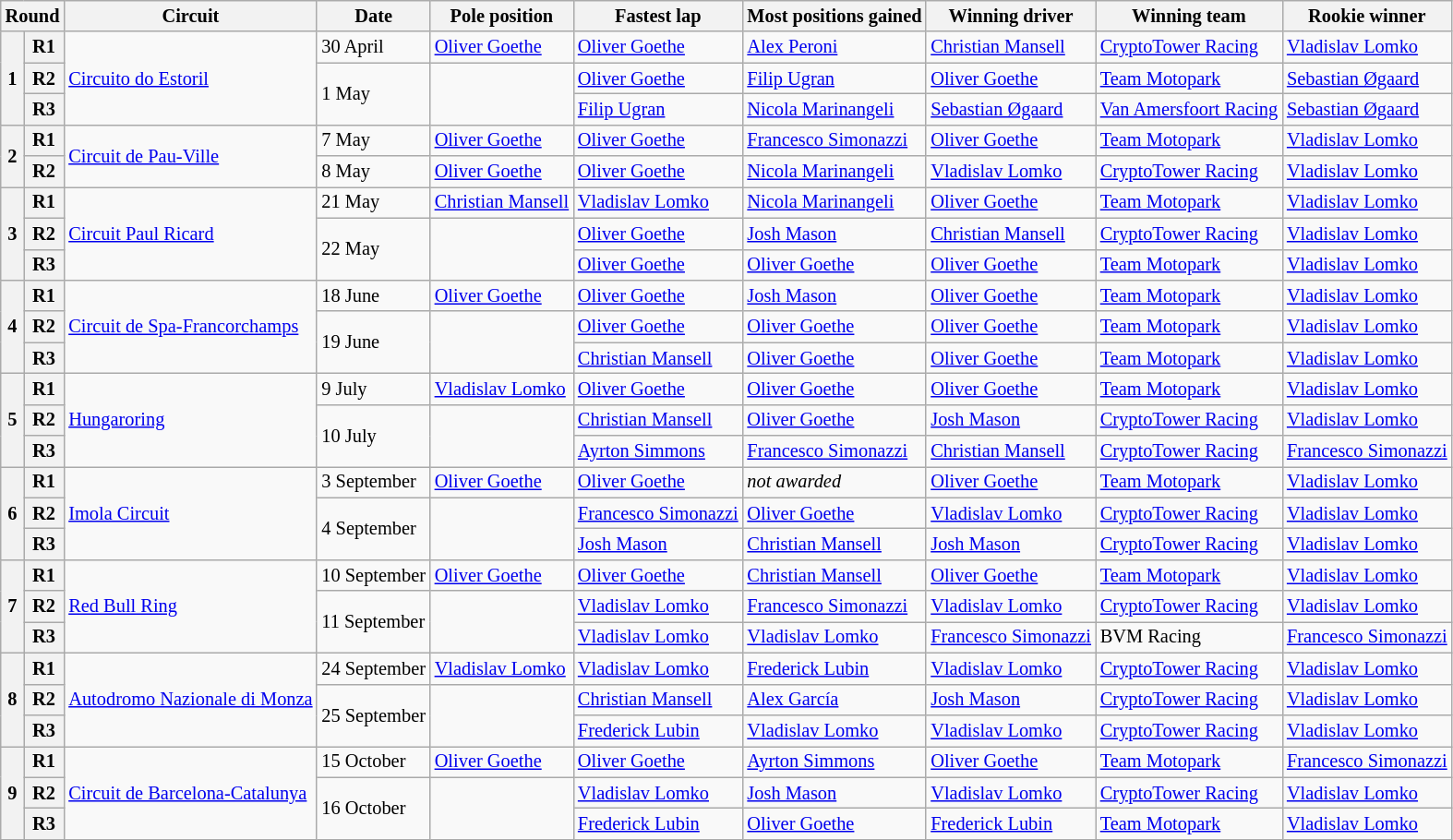<table class="wikitable" style="font-size: 85%;">
<tr>
<th colspan=2>Round</th>
<th>Circuit</th>
<th>Date</th>
<th>Pole position</th>
<th>Fastest lap</th>
<th>Most positions gained</th>
<th>Winning driver</th>
<th>Winning team</th>
<th>Rookie winner</th>
</tr>
<tr>
<th rowspan=3>1</th>
<th>R1</th>
<td rowspan=3> <a href='#'>Circuito do Estoril</a></td>
<td>30 April</td>
<td nowrap> <a href='#'>Oliver Goethe</a></td>
<td> <a href='#'>Oliver Goethe</a></td>
<td> <a href='#'>Alex Peroni</a></td>
<td> <a href='#'>Christian Mansell</a></td>
<td> <a href='#'>CryptoTower Racing</a></td>
<td> <a href='#'>Vladislav Lomko</a></td>
</tr>
<tr>
<th>R2</th>
<td rowspan=2>1 May</td>
<td rowspan=2></td>
<td> <a href='#'>Oliver Goethe</a></td>
<td> <a href='#'>Filip Ugran</a></td>
<td> <a href='#'>Oliver Goethe</a></td>
<td> <a href='#'>Team Motopark</a></td>
<td> <a href='#'>Sebastian Øgaard</a></td>
</tr>
<tr>
<th>R3</th>
<td> <a href='#'>Filip Ugran</a></td>
<td> <a href='#'>Nicola Marinangeli</a></td>
<td nowrap> <a href='#'>Sebastian Øgaard</a></td>
<td nowrap> <a href='#'>Van Amersfoort Racing</a></td>
<td> <a href='#'>Sebastian Øgaard</a></td>
</tr>
<tr>
<th rowspan=2>2</th>
<th>R1</th>
<td rowspan=2> <a href='#'>Circuit de Pau-Ville</a></td>
<td>7 May</td>
<td> <a href='#'>Oliver Goethe</a></td>
<td> <a href='#'>Oliver Goethe</a></td>
<td nowrap> <a href='#'>Francesco Simonazzi</a></td>
<td> <a href='#'>Oliver Goethe</a></td>
<td> <a href='#'>Team Motopark</a></td>
<td> <a href='#'>Vladislav Lomko</a></td>
</tr>
<tr>
<th>R2</th>
<td>8 May</td>
<td> <a href='#'>Oliver Goethe</a></td>
<td> <a href='#'>Oliver Goethe</a></td>
<td> <a href='#'>Nicola Marinangeli</a></td>
<td> <a href='#'>Vladislav Lomko</a></td>
<td> <a href='#'>CryptoTower Racing</a></td>
<td> <a href='#'>Vladislav Lomko</a></td>
</tr>
<tr>
<th rowspan=3>3</th>
<th>R1</th>
<td rowspan=3> <a href='#'>Circuit Paul Ricard</a></td>
<td>21 May</td>
<td nowrap> <a href='#'>Christian Mansell</a></td>
<td> <a href='#'>Vladislav Lomko</a></td>
<td nowrap> <a href='#'>Nicola Marinangeli</a></td>
<td nowrap> <a href='#'>Oliver Goethe</a></td>
<td nowrap> <a href='#'>Team Motopark</a></td>
<td nowrap> <a href='#'>Vladislav Lomko</a></td>
</tr>
<tr>
<th>R2</th>
<td rowspan=2>22 May</td>
<td rowspan=2></td>
<td> <a href='#'>Oliver Goethe</a></td>
<td> <a href='#'>Josh Mason</a></td>
<td> <a href='#'>Christian Mansell</a></td>
<td> <a href='#'>CryptoTower Racing</a></td>
<td> <a href='#'>Vladislav Lomko</a></td>
</tr>
<tr>
<th>R3</th>
<td> <a href='#'>Oliver Goethe</a></td>
<td> <a href='#'>Oliver Goethe</a></td>
<td> <a href='#'>Oliver Goethe</a></td>
<td> <a href='#'>Team Motopark</a></td>
<td> <a href='#'>Vladislav Lomko</a></td>
</tr>
<tr>
<th rowspan=3>4</th>
<th>R1</th>
<td rowspan=3> <a href='#'>Circuit de Spa-Francorchamps</a></td>
<td>18 June</td>
<td> <a href='#'>Oliver Goethe</a></td>
<td> <a href='#'>Oliver Goethe</a></td>
<td> <a href='#'>Josh Mason</a></td>
<td> <a href='#'>Oliver Goethe</a></td>
<td> <a href='#'>Team Motopark</a></td>
<td> <a href='#'>Vladislav Lomko</a></td>
</tr>
<tr>
<th>R2</th>
<td rowspan=2>19 June</td>
<td rowspan=2></td>
<td> <a href='#'>Oliver Goethe</a></td>
<td> <a href='#'>Oliver Goethe</a></td>
<td> <a href='#'>Oliver Goethe</a></td>
<td> <a href='#'>Team Motopark</a></td>
<td> <a href='#'>Vladislav Lomko</a></td>
</tr>
<tr>
<th>R3</th>
<td nowrap> <a href='#'>Christian Mansell</a></td>
<td> <a href='#'>Oliver Goethe</a></td>
<td> <a href='#'>Oliver Goethe</a></td>
<td> <a href='#'>Team Motopark</a></td>
<td> <a href='#'>Vladislav Lomko</a></td>
</tr>
<tr>
<th rowspan=3>5</th>
<th>R1</th>
<td rowspan=3> <a href='#'>Hungaroring</a></td>
<td>9 July</td>
<td> <a href='#'>Vladislav Lomko</a></td>
<td> <a href='#'>Oliver Goethe</a></td>
<td> <a href='#'>Oliver Goethe</a></td>
<td> <a href='#'>Oliver Goethe</a></td>
<td> <a href='#'>Team Motopark</a></td>
<td> <a href='#'>Vladislav Lomko</a></td>
</tr>
<tr>
<th>R2</th>
<td rowspan=2>10 July</td>
<td rowspan=2></td>
<td> <a href='#'>Christian Mansell</a></td>
<td> <a href='#'>Oliver Goethe</a></td>
<td> <a href='#'>Josh Mason</a></td>
<td> <a href='#'>CryptoTower Racing</a></td>
<td> <a href='#'>Vladislav Lomko</a></td>
</tr>
<tr>
<th>R3</th>
<td> <a href='#'>Ayrton Simmons</a></td>
<td> <a href='#'>Francesco Simonazzi</a></td>
<td> <a href='#'>Christian Mansell</a></td>
<td> <a href='#'>CryptoTower Racing</a></td>
<td nowrap> <a href='#'>Francesco Simonazzi</a></td>
</tr>
<tr>
<th rowspan=3>6</th>
<th>R1</th>
<td rowspan=3> <a href='#'>Imola Circuit</a></td>
<td>3 September</td>
<td> <a href='#'>Oliver Goethe</a></td>
<td> <a href='#'>Oliver Goethe</a></td>
<td><em>not awarded</em></td>
<td> <a href='#'>Oliver Goethe</a></td>
<td> <a href='#'>Team Motopark</a></td>
<td> <a href='#'>Vladislav Lomko</a></td>
</tr>
<tr>
<th>R2</th>
<td rowspan="2">4 September</td>
<td rowspan=2></td>
<td nowrap> <a href='#'>Francesco Simonazzi</a></td>
<td> <a href='#'>Oliver Goethe</a></td>
<td> <a href='#'>Vladislav Lomko</a></td>
<td> <a href='#'>CryptoTower Racing</a></td>
<td> <a href='#'>Vladislav Lomko</a></td>
</tr>
<tr>
<th>R3</th>
<td> <a href='#'>Josh Mason</a></td>
<td> <a href='#'>Christian Mansell</a></td>
<td> <a href='#'>Josh Mason</a></td>
<td> <a href='#'>CryptoTower Racing</a></td>
<td> <a href='#'>Vladislav Lomko</a></td>
</tr>
<tr>
<th rowspan=3>7</th>
<th>R1</th>
<td rowspan=3> <a href='#'>Red Bull Ring</a></td>
<td>10 September</td>
<td> <a href='#'>Oliver Goethe</a></td>
<td> <a href='#'>Oliver Goethe</a></td>
<td> <a href='#'>Christian Mansell</a></td>
<td> <a href='#'>Oliver Goethe</a></td>
<td> <a href='#'>Team Motopark</a></td>
<td> <a href='#'>Vladislav Lomko</a></td>
</tr>
<tr>
<th>R2</th>
<td rowspan="2" nowrap>11 September</td>
<td rowspan=2></td>
<td> <a href='#'>Vladislav Lomko</a></td>
<td> <a href='#'>Francesco Simonazzi</a></td>
<td> <a href='#'>Vladislav Lomko</a></td>
<td> <a href='#'>CryptoTower Racing</a></td>
<td> <a href='#'>Vladislav Lomko</a></td>
</tr>
<tr>
<th>R3</th>
<td> <a href='#'>Vladislav Lomko</a></td>
<td> <a href='#'>Vladislav Lomko</a></td>
<td nowrap> <a href='#'>Francesco Simonazzi</a></td>
<td> BVM Racing</td>
<td> <a href='#'>Francesco Simonazzi</a></td>
</tr>
<tr>
<th rowspan=3>8</th>
<th>R1</th>
<td rowspan=3 nowrap> <a href='#'>Autodromo Nazionale di Monza</a></td>
<td nowrap>24 September</td>
<td> <a href='#'>Vladislav Lomko</a></td>
<td> <a href='#'>Vladislav Lomko</a></td>
<td> <a href='#'>Frederick Lubin</a></td>
<td> <a href='#'>Vladislav Lomko</a></td>
<td> <a href='#'>CryptoTower Racing</a></td>
<td> <a href='#'>Vladislav Lomko</a></td>
</tr>
<tr>
<th>R2</th>
<td rowspan="2">25 September</td>
<td rowspan=2></td>
<td> <a href='#'>Christian Mansell</a></td>
<td> <a href='#'>Alex García</a></td>
<td> <a href='#'>Josh Mason</a></td>
<td> <a href='#'>CryptoTower Racing</a></td>
<td> <a href='#'>Vladislav Lomko</a></td>
</tr>
<tr>
<th>R3</th>
<td> <a href='#'>Frederick Lubin</a></td>
<td> <a href='#'>Vladislav Lomko</a></td>
<td> <a href='#'>Vladislav Lomko</a></td>
<td> <a href='#'>CryptoTower Racing</a></td>
<td> <a href='#'>Vladislav Lomko</a></td>
</tr>
<tr>
<th rowspan=3>9</th>
<th>R1</th>
<td rowspan=3> <a href='#'>Circuit de Barcelona-Catalunya</a></td>
<td>15 October</td>
<td> <a href='#'>Oliver Goethe</a></td>
<td> <a href='#'>Oliver Goethe</a></td>
<td> <a href='#'>Ayrton Simmons</a></td>
<td> <a href='#'>Oliver Goethe</a></td>
<td> <a href='#'>Team Motopark</a></td>
<td> <a href='#'>Francesco Simonazzi</a></td>
</tr>
<tr>
<th>R2</th>
<td rowspan="2">16 October</td>
<td rowspan=2></td>
<td> <a href='#'>Vladislav Lomko</a></td>
<td> <a href='#'>Josh Mason</a></td>
<td> <a href='#'>Vladislav Lomko</a></td>
<td> <a href='#'>CryptoTower Racing</a></td>
<td> <a href='#'>Vladislav Lomko</a></td>
</tr>
<tr>
<th>R3</th>
<td> <a href='#'>Frederick Lubin</a></td>
<td> <a href='#'>Oliver Goethe</a></td>
<td> <a href='#'>Frederick Lubin</a></td>
<td> <a href='#'>Team Motopark</a></td>
<td> <a href='#'>Vladislav Lomko</a></td>
</tr>
</table>
